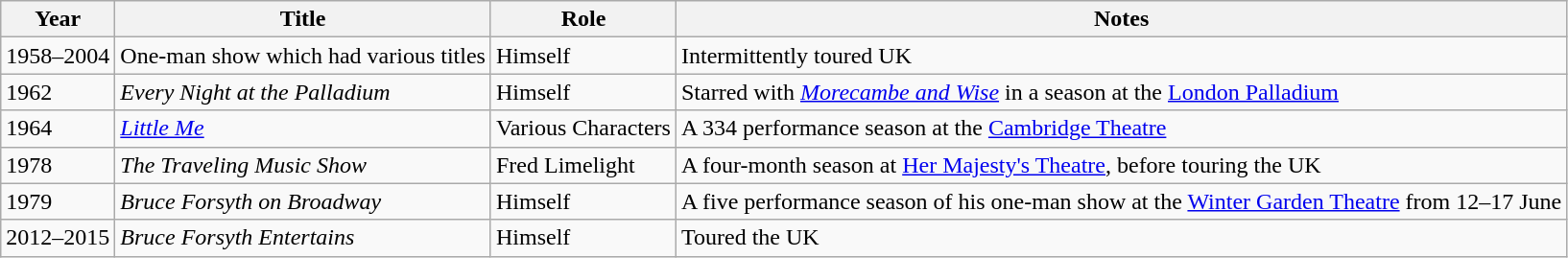<table class="wikitable sortable">
<tr>
<th>Year</th>
<th>Title</th>
<th>Role</th>
<th class="unsortable">Notes</th>
</tr>
<tr>
<td>1958–2004</td>
<td>One-man show which had various titles</td>
<td>Himself</td>
<td>Intermittently toured UK</td>
</tr>
<tr>
<td>1962</td>
<td><em>Every Night at the Palladium</em></td>
<td>Himself</td>
<td>Starred with <em><a href='#'>Morecambe and Wise</a></em> in a season at the <a href='#'>London Palladium</a></td>
</tr>
<tr>
<td>1964</td>
<td><em><a href='#'>Little Me</a></em></td>
<td>Various Characters</td>
<td>A 334 performance season at the <a href='#'>Cambridge Theatre</a></td>
</tr>
<tr>
<td>1978</td>
<td><em>The Traveling Music Show</em></td>
<td>Fred Limelight</td>
<td>A four-month season at <a href='#'>Her Majesty's Theatre</a>, before touring the UK</td>
</tr>
<tr>
<td>1979</td>
<td><em>Bruce Forsyth on Broadway</em></td>
<td>Himself</td>
<td>A five performance season of his one-man show at the <a href='#'>Winter Garden Theatre</a> from 12–17 June</td>
</tr>
<tr>
<td>2012–2015</td>
<td><em>Bruce Forsyth Entertains</em></td>
<td>Himself</td>
<td>Toured the UK</td>
</tr>
</table>
